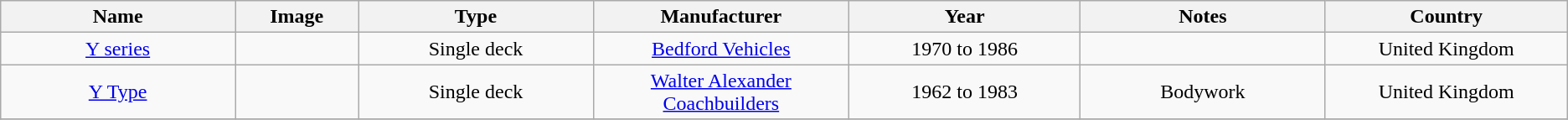<table class="wikitable sortable sticky-header mw-datatable" style=text-align:center;>
<tr>
<th style="width:15em;">Name</th>
<th style="width:7em;">Image</th>
<th style="width:15em;">Type</th>
<th style="width:15em;">Manufacturer</th>
<th style="width:15em;">Year</th>
<th class="unsortable", style="width:15em;">Notes</th>
<th style="width:15em;">Country</th>
</tr>
<tr>
<td><a href='#'>Y series</a></td>
<td></td>
<td>Single deck</td>
<td><a href='#'>Bedford Vehicles</a></td>
<td>1970 to 1986</td>
<td></td>
<td>United Kingdom</td>
</tr>
<tr>
<td><a href='#'>Y Type</a></td>
<td></td>
<td>Single deck</td>
<td><a href='#'>Walter Alexander Coachbuilders</a></td>
<td>1962 to 1983</td>
<td>Bodywork</td>
<td>United Kingdom</td>
</tr>
<tr>
</tr>
</table>
